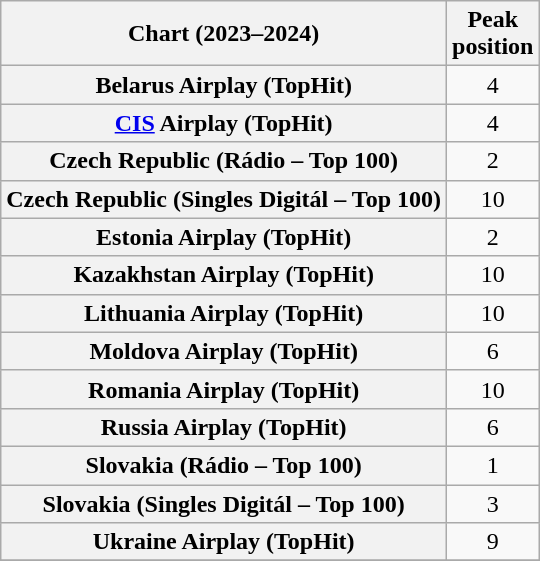<table class="wikitable plainrowheaders sortable" style="text-align:center">
<tr>
<th scope="col">Chart (2023–2024)</th>
<th scope="col">Peak<br>position</th>
</tr>
<tr>
<th scope="row">Belarus Airplay (TopHit)</th>
<td>4</td>
</tr>
<tr>
<th scope="row"><a href='#'>CIS</a> Airplay (TopHit)</th>
<td>4</td>
</tr>
<tr>
<th scope="row">Czech Republic (Rádio – Top 100)</th>
<td>2</td>
</tr>
<tr>
<th scope="row">Czech Republic (Singles Digitál – Top 100)</th>
<td>10</td>
</tr>
<tr>
<th scope="row">Estonia Airplay (TopHit)</th>
<td>2</td>
</tr>
<tr>
<th scope="row">Kazakhstan Airplay (TopHit)</th>
<td>10</td>
</tr>
<tr>
<th scope="row">Lithuania Airplay (TopHit)</th>
<td>10</td>
</tr>
<tr>
<th scope="row">Moldova Airplay (TopHit)</th>
<td>6</td>
</tr>
<tr>
<th scope="row">Romania Airplay (TopHit)</th>
<td>10</td>
</tr>
<tr>
<th scope="row">Russia Airplay (TopHit)</th>
<td>6</td>
</tr>
<tr>
<th scope="row">Slovakia (Rádio – Top 100)</th>
<td>1</td>
</tr>
<tr>
<th scope="row">Slovakia (Singles Digitál – Top 100)</th>
<td>3</td>
</tr>
<tr>
<th scope="row">Ukraine Airplay (TopHit)</th>
<td>9</td>
</tr>
<tr>
</tr>
</table>
